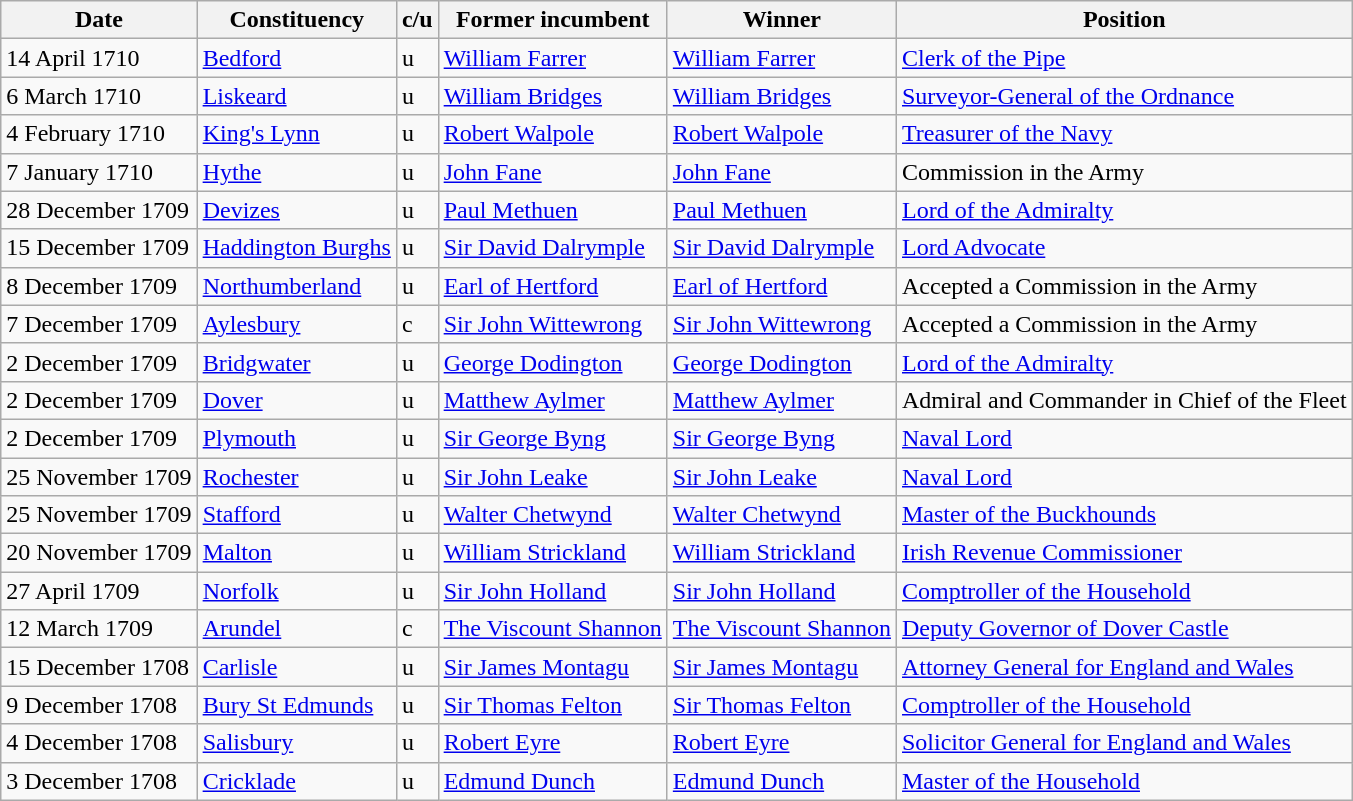<table class="wikitable">
<tr>
<th>Date</th>
<th>Constituency</th>
<th>c/u</th>
<th>Former incumbent</th>
<th>Winner</th>
<th>Position</th>
</tr>
<tr>
<td>14 April 1710</td>
<td><a href='#'>Bedford</a></td>
<td>u</td>
<td><a href='#'>William Farrer</a></td>
<td><a href='#'>William Farrer</a></td>
<td><a href='#'>Clerk of the Pipe</a></td>
</tr>
<tr>
<td>6 March 1710</td>
<td><a href='#'>Liskeard</a></td>
<td>u</td>
<td><a href='#'>William Bridges</a></td>
<td><a href='#'>William Bridges</a></td>
<td><a href='#'>Surveyor-General of the Ordnance</a></td>
</tr>
<tr>
<td>4 February 1710</td>
<td><a href='#'>King's Lynn</a></td>
<td>u</td>
<td><a href='#'>Robert Walpole</a></td>
<td><a href='#'>Robert Walpole</a></td>
<td><a href='#'>Treasurer of the Navy</a></td>
</tr>
<tr>
<td>7 January 1710</td>
<td><a href='#'>Hythe</a></td>
<td>u</td>
<td><a href='#'>John Fane</a></td>
<td><a href='#'>John Fane</a></td>
<td>Commission in the Army</td>
</tr>
<tr>
<td>28 December 1709</td>
<td><a href='#'>Devizes</a></td>
<td>u</td>
<td><a href='#'>Paul Methuen</a></td>
<td><a href='#'>Paul Methuen</a></td>
<td><a href='#'>Lord of the Admiralty</a></td>
</tr>
<tr>
<td>15 December 1709</td>
<td><a href='#'>Haddington Burghs</a></td>
<td>u</td>
<td><a href='#'>Sir David Dalrymple</a></td>
<td><a href='#'>Sir David Dalrymple</a></td>
<td><a href='#'>Lord Advocate</a></td>
</tr>
<tr>
<td>8 December 1709</td>
<td><a href='#'>Northumberland</a></td>
<td>u</td>
<td><a href='#'>Earl of Hertford</a></td>
<td><a href='#'>Earl of Hertford</a></td>
<td>Accepted a Commission in the Army</td>
</tr>
<tr>
<td>7 December 1709</td>
<td><a href='#'>Aylesbury</a></td>
<td>c</td>
<td><a href='#'>Sir John Wittewrong</a></td>
<td><a href='#'>Sir John Wittewrong</a></td>
<td>Accepted a Commission in the Army</td>
</tr>
<tr>
<td>2 December 1709</td>
<td><a href='#'>Bridgwater</a></td>
<td>u</td>
<td><a href='#'>George Dodington</a></td>
<td><a href='#'>George Dodington</a></td>
<td><a href='#'>Lord of the Admiralty</a></td>
</tr>
<tr>
<td>2 December 1709</td>
<td><a href='#'>Dover</a></td>
<td>u</td>
<td><a href='#'>Matthew Aylmer</a></td>
<td><a href='#'>Matthew Aylmer</a></td>
<td>Admiral and Commander in Chief of the Fleet</td>
</tr>
<tr>
<td>2 December 1709</td>
<td><a href='#'>Plymouth</a></td>
<td>u</td>
<td><a href='#'>Sir George Byng</a></td>
<td><a href='#'>Sir George Byng</a></td>
<td><a href='#'>Naval Lord</a></td>
</tr>
<tr>
<td>25 November 1709</td>
<td><a href='#'>Rochester</a></td>
<td>u</td>
<td><a href='#'>Sir John Leake</a></td>
<td><a href='#'>Sir John Leake</a></td>
<td><a href='#'>Naval Lord</a></td>
</tr>
<tr>
<td>25 November 1709</td>
<td><a href='#'>Stafford</a></td>
<td>u</td>
<td><a href='#'>Walter Chetwynd</a></td>
<td><a href='#'>Walter Chetwynd</a></td>
<td><a href='#'>Master of the Buckhounds</a></td>
</tr>
<tr>
<td>20 November 1709</td>
<td><a href='#'>Malton</a></td>
<td>u</td>
<td><a href='#'>William Strickland</a></td>
<td><a href='#'>William Strickland</a></td>
<td><a href='#'>Irish Revenue Commissioner</a></td>
</tr>
<tr>
<td>27 April 1709</td>
<td><a href='#'>Norfolk</a></td>
<td>u</td>
<td><a href='#'>Sir John Holland</a></td>
<td><a href='#'>Sir John Holland</a></td>
<td><a href='#'>Comptroller of the Household</a></td>
</tr>
<tr>
<td>12 March 1709</td>
<td><a href='#'>Arundel</a></td>
<td>c</td>
<td><a href='#'>The Viscount Shannon</a></td>
<td><a href='#'>The Viscount Shannon</a></td>
<td><a href='#'>Deputy Governor of Dover Castle</a></td>
</tr>
<tr>
<td>15 December 1708</td>
<td><a href='#'>Carlisle</a></td>
<td>u</td>
<td><a href='#'>Sir James Montagu</a></td>
<td><a href='#'>Sir James Montagu</a></td>
<td><a href='#'>Attorney General for England and Wales</a></td>
</tr>
<tr>
<td>9 December 1708</td>
<td><a href='#'>Bury St Edmunds</a></td>
<td>u</td>
<td><a href='#'>Sir Thomas Felton</a></td>
<td><a href='#'>Sir Thomas Felton</a></td>
<td><a href='#'>Comptroller of the Household</a></td>
</tr>
<tr>
<td>4 December 1708</td>
<td><a href='#'>Salisbury</a></td>
<td>u</td>
<td><a href='#'>Robert Eyre</a></td>
<td><a href='#'>Robert Eyre</a></td>
<td><a href='#'>Solicitor General for England and Wales</a></td>
</tr>
<tr>
<td>3 December 1708</td>
<td><a href='#'>Cricklade</a></td>
<td>u</td>
<td><a href='#'>Edmund Dunch</a></td>
<td><a href='#'>Edmund Dunch</a></td>
<td><a href='#'>Master of the Household</a></td>
</tr>
</table>
